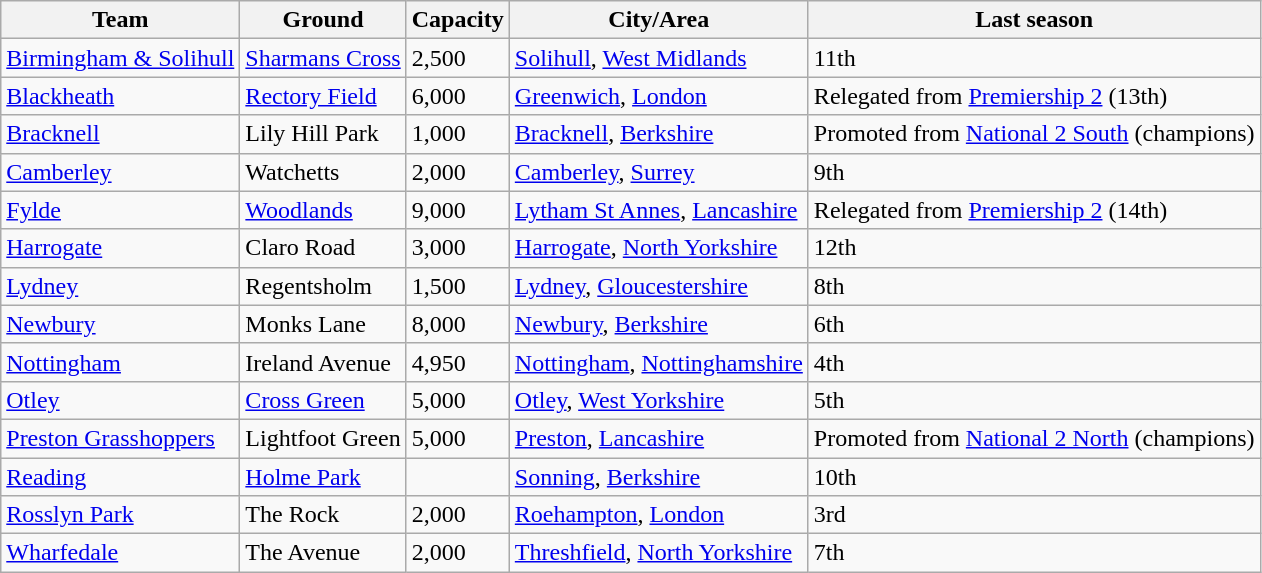<table class="wikitable sortable">
<tr>
<th width>Team</th>
<th width>Ground</th>
<th width>Capacity</th>
<th width>City/Area</th>
<th width>Last season</th>
</tr>
<tr>
<td><a href='#'>Birmingham & Solihull</a></td>
<td><a href='#'>Sharmans Cross</a></td>
<td>2,500</td>
<td><a href='#'>Solihull</a>, <a href='#'>West Midlands</a></td>
<td>11th</td>
</tr>
<tr>
<td><a href='#'>Blackheath</a></td>
<td><a href='#'>Rectory Field</a></td>
<td>6,000</td>
<td><a href='#'>Greenwich</a>, <a href='#'>London</a></td>
<td>Relegated from <a href='#'>Premiership 2</a>  (13th)</td>
</tr>
<tr>
<td><a href='#'>Bracknell</a></td>
<td>Lily Hill Park</td>
<td>1,000</td>
<td><a href='#'>Bracknell</a>, <a href='#'>Berkshire</a></td>
<td>Promoted from <a href='#'>National 2 South</a> (champions)</td>
</tr>
<tr>
<td><a href='#'>Camberley</a></td>
<td>Watchetts</td>
<td>2,000</td>
<td><a href='#'>Camberley</a>, <a href='#'>Surrey</a></td>
<td>9th</td>
</tr>
<tr>
<td><a href='#'>Fylde</a></td>
<td><a href='#'>Woodlands</a></td>
<td>9,000</td>
<td><a href='#'>Lytham St Annes</a>, <a href='#'>Lancashire</a></td>
<td>Relegated from <a href='#'>Premiership 2</a> (14th)</td>
</tr>
<tr>
<td><a href='#'>Harrogate</a></td>
<td>Claro Road</td>
<td>3,000</td>
<td><a href='#'>Harrogate</a>, <a href='#'>North Yorkshire</a></td>
<td>12th</td>
</tr>
<tr>
<td><a href='#'>Lydney</a></td>
<td>Regentsholm</td>
<td>1,500</td>
<td><a href='#'>Lydney</a>, <a href='#'>Gloucestershire</a></td>
<td>8th</td>
</tr>
<tr>
<td><a href='#'>Newbury</a></td>
<td>Monks Lane</td>
<td>8,000</td>
<td><a href='#'>Newbury</a>, <a href='#'>Berkshire</a></td>
<td>6th</td>
</tr>
<tr>
<td><a href='#'>Nottingham</a></td>
<td>Ireland Avenue</td>
<td>4,950</td>
<td><a href='#'>Nottingham</a>, <a href='#'>Nottinghamshire</a></td>
<td>4th</td>
</tr>
<tr>
<td><a href='#'>Otley</a></td>
<td><a href='#'>Cross Green</a></td>
<td>5,000</td>
<td><a href='#'>Otley</a>, <a href='#'>West Yorkshire</a></td>
<td>5th</td>
</tr>
<tr>
<td><a href='#'>Preston Grasshoppers</a></td>
<td>Lightfoot Green</td>
<td>5,000</td>
<td><a href='#'>Preston</a>, <a href='#'>Lancashire</a></td>
<td>Promoted from <a href='#'>National 2 North</a> (champions)</td>
</tr>
<tr>
<td><a href='#'>Reading</a></td>
<td><a href='#'>Holme Park</a></td>
<td></td>
<td><a href='#'>Sonning</a>, <a href='#'>Berkshire</a></td>
<td>10th</td>
</tr>
<tr>
<td><a href='#'>Rosslyn Park</a></td>
<td>The Rock</td>
<td>2,000</td>
<td><a href='#'>Roehampton</a>, <a href='#'>London</a></td>
<td>3rd</td>
</tr>
<tr>
<td><a href='#'>Wharfedale</a></td>
<td>The Avenue</td>
<td>2,000</td>
<td><a href='#'>Threshfield</a>, <a href='#'>North Yorkshire</a></td>
<td>7th</td>
</tr>
</table>
